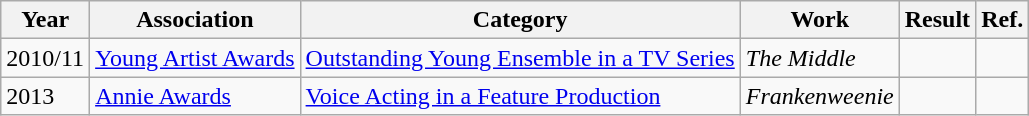<table class="wikitable">
<tr>
<th>Year</th>
<th>Association</th>
<th>Category</th>
<th>Work</th>
<th>Result</th>
<th>Ref.</th>
</tr>
<tr>
<td>2010/11</td>
<td><a href='#'>Young Artist Awards</a></td>
<td><a href='#'>Outstanding Young Ensemble in a TV Series</a></td>
<td><em>The Middle</em></td>
<td></td>
<td></td>
</tr>
<tr>
<td>2013</td>
<td><a href='#'>Annie Awards</a></td>
<td><a href='#'>Voice Acting in a Feature Production</a></td>
<td><em>Frankenweenie</em></td>
<td></td>
<td></td>
</tr>
</table>
